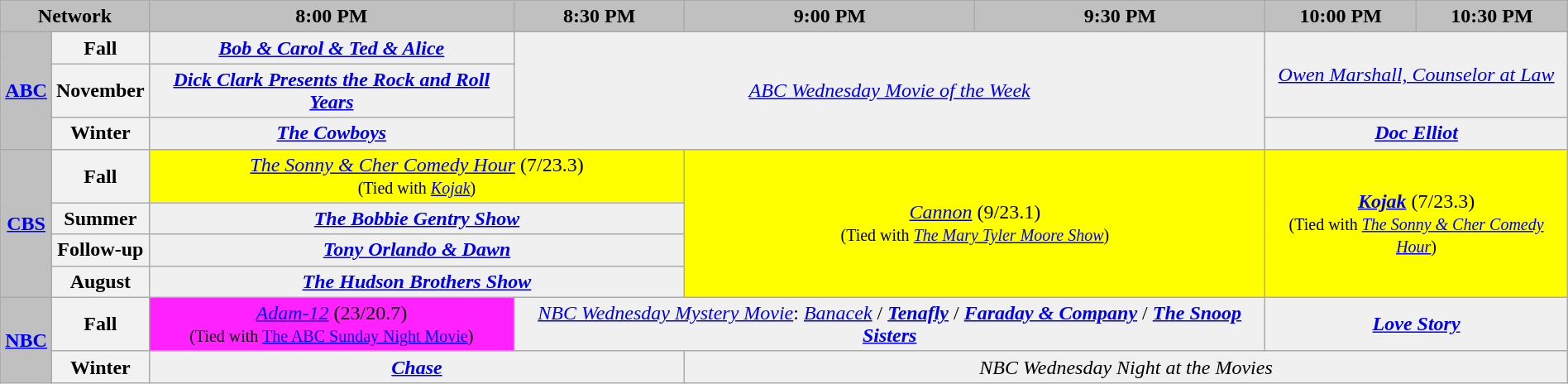<table class="wikitable plainrowheaders" style="width:100%; margin:auto; text-align:center;">
<tr>
<th colspan="2" style="background:silver; text-align:center;">Network</th>
<th style="background:silver; text-align:center;">8:00 PM</th>
<th style="background:silver; text-align:center;">8:30 PM</th>
<th style="background:silver; text-align:center;">9:00 PM</th>
<th style="background:silver; text-align:center;">9:30 PM</th>
<th style="background:silver; text-align:center;">10:00 PM</th>
<th style="background:silver; text-align:center;">10:30 PM</th>
</tr>
<tr>
<th style="background:silver;" rowspan="3"><a href='#'>ABC</a></th>
<th>Fall</th>
<td style="background:#f0f0f0;"><strong><em><a href='#'>Bob & Carol & Ted & Alice</a></em></strong></td>
<td style="background:#f0f0f0;" colspan="3" rowspan="3"><em><a href='#'>ABC Wednesday Movie of the Week</a></em></td>
<td style="background:#f0f0f0;" colspan="2" rowspan="2"><em><a href='#'>Owen Marshall, Counselor at Law</a></em></td>
</tr>
<tr>
<th>November</th>
<td style="background:#f0f0f0;"><strong><em><a href='#'>Dick Clark Presents the Rock and Roll Years</a></em></strong></td>
</tr>
<tr>
<th>Winter</th>
<td style="background:#f0f0f0;"><strong><em><a href='#'>The Cowboys</a></em></strong></td>
<td style="background:#f0f0f0;" colspan="2"><strong><em><a href='#'>Doc Elliot</a></em></strong></td>
</tr>
<tr>
<th style="background:silver;" rowspan="4"><a href='#'>CBS</a></th>
<th>Fall</th>
<td style="background:yellow;" colspan="2"><em><a href='#'>The Sonny & Cher Comedy Hour</a></em> (7/23.3)<br><small>(Tied with <em><a href='#'>Kojak</a></em>)</small></td>
<td style="background:yellow;" colspan="2" rowspan="4"><em><a href='#'>Cannon</a></em> (9/23.1)<br><small>(Tied with <em><a href='#'>The Mary Tyler Moore Show</a></em>)</small></td>
<td style="background:yellow;" colspan="2" rowspan="4"><strong><em><a href='#'>Kojak</a></em></strong> (7/23.3)<br><small>(Tied with <em><a href='#'>The Sonny & Cher Comedy Hour</a></em>)</small></td>
</tr>
<tr>
<th>Summer</th>
<td style="background:#f0f0f0;" colspan="2"><strong><em><a href='#'>The Bobbie Gentry Show</a></em></strong></td>
</tr>
<tr>
<th>Follow-up</th>
<td style="background:#f0f0f0;" colspan="2"><strong><em><a href='#'>Tony Orlando & Dawn</a></em></strong></td>
</tr>
<tr>
<th>August</th>
<td style="background:#f0f0f0;" colspan="2"><strong><em><a href='#'>The Hudson Brothers Show</a></em></strong></td>
</tr>
<tr>
<th style="background:silver;" rowspan="2"><a href='#'>NBC</a></th>
<th>Fall</th>
<td style="background:#FF22FF;"><em><a href='#'>Adam-12</a></em> (23/20.7)<br><small>(Tied with <a href='#'>The ABC Sunday Night Movie</a>)</small></td>
<td style="background:#f0f0f0;" colspan="3"><em><a href='#'>NBC Wednesday Mystery Movie</a></em>: <em><a href='#'>Banacek</a></em> / <strong><em><a href='#'>Tenafly</a></em></strong> / <strong><em><a href='#'>Faraday & Company</a></em></strong> / <strong><em><a href='#'>The Snoop Sisters</a></em></strong></td>
<td style="background:#f0f0f0;" colspan="2"><strong><em><a href='#'>Love Story</a></em></strong></td>
</tr>
<tr>
<th>Winter</th>
<td style="background:#f0f0f0;" colspan="2"><strong><em><a href='#'>Chase</a></em></strong></td>
<td style="background:#f0f0f0;" colspan="4"><em>NBC Wednesday Night at the Movies</em></td>
</tr>
</table>
